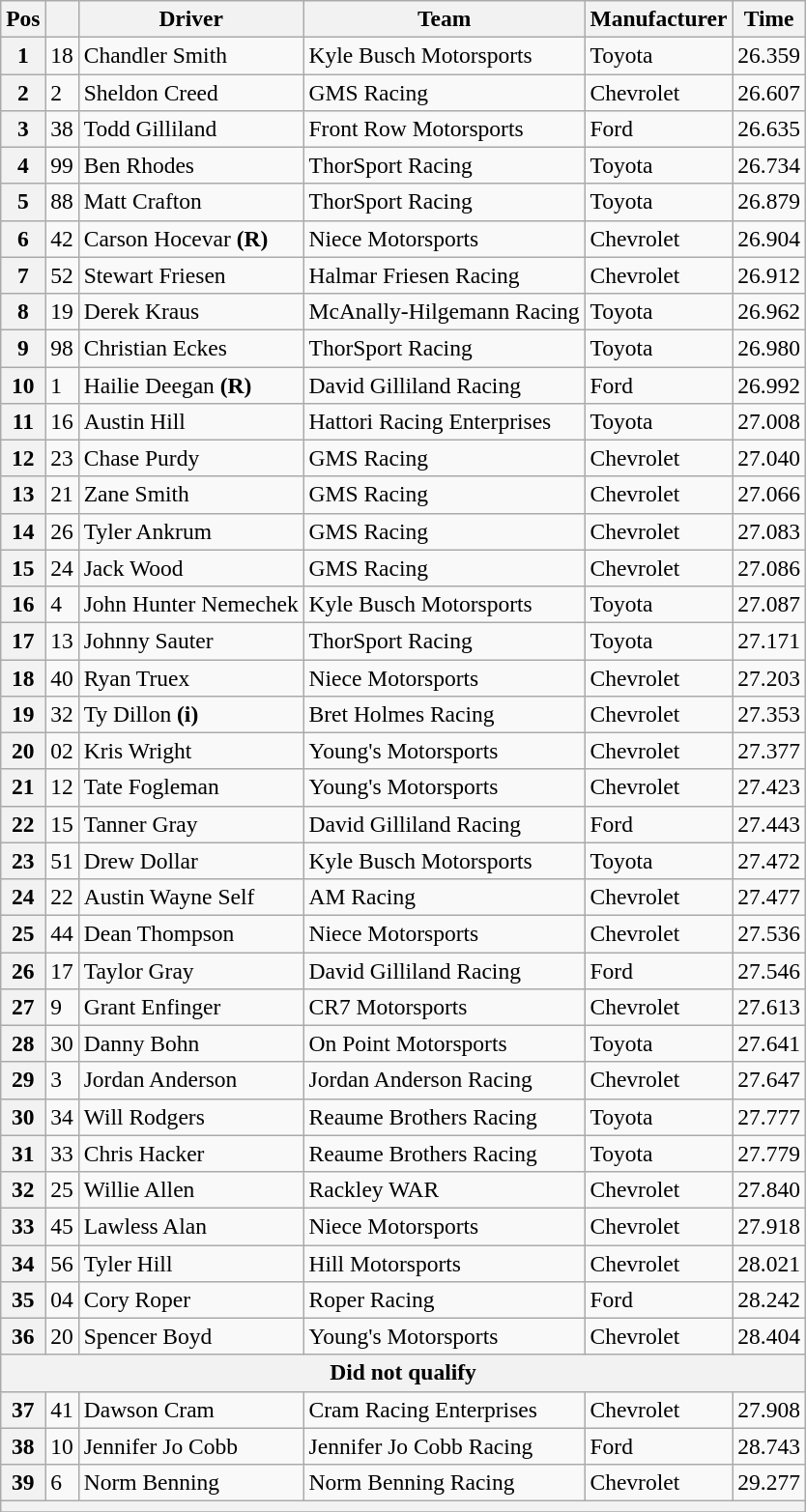<table class="wikitable" style="font-size:98%">
<tr>
<th>Pos</th>
<th></th>
<th>Driver</th>
<th>Team</th>
<th>Manufacturer</th>
<th>Time</th>
</tr>
<tr>
<th>1</th>
<td>18</td>
<td>Chandler Smith</td>
<td>Kyle Busch Motorsports</td>
<td>Toyota</td>
<td>26.359</td>
</tr>
<tr>
<th>2</th>
<td>2</td>
<td>Sheldon Creed</td>
<td>GMS Racing</td>
<td>Chevrolet</td>
<td>26.607</td>
</tr>
<tr>
<th>3</th>
<td>38</td>
<td>Todd Gilliland</td>
<td>Front Row Motorsports</td>
<td>Ford</td>
<td>26.635</td>
</tr>
<tr>
<th>4</th>
<td>99</td>
<td>Ben Rhodes</td>
<td>ThorSport Racing</td>
<td>Toyota</td>
<td>26.734</td>
</tr>
<tr>
<th>5</th>
<td>88</td>
<td>Matt Crafton</td>
<td>ThorSport Racing</td>
<td>Toyota</td>
<td>26.879</td>
</tr>
<tr>
<th>6</th>
<td>42</td>
<td>Carson Hocevar <strong>(R)</strong></td>
<td>Niece Motorsports</td>
<td>Chevrolet</td>
<td>26.904</td>
</tr>
<tr>
<th>7</th>
<td>52</td>
<td>Stewart Friesen</td>
<td>Halmar Friesen Racing</td>
<td>Chevrolet</td>
<td>26.912</td>
</tr>
<tr>
<th>8</th>
<td>19</td>
<td>Derek Kraus</td>
<td>McAnally-Hilgemann Racing</td>
<td>Toyota</td>
<td>26.962</td>
</tr>
<tr>
<th>9</th>
<td>98</td>
<td>Christian Eckes</td>
<td>ThorSport Racing</td>
<td>Toyota</td>
<td>26.980</td>
</tr>
<tr>
<th>10</th>
<td>1</td>
<td>Hailie Deegan <strong>(R)</strong></td>
<td>David Gilliland Racing</td>
<td>Ford</td>
<td>26.992</td>
</tr>
<tr>
<th>11</th>
<td>16</td>
<td>Austin Hill</td>
<td>Hattori Racing Enterprises</td>
<td>Toyota</td>
<td>27.008</td>
</tr>
<tr>
<th>12</th>
<td>23</td>
<td>Chase Purdy</td>
<td>GMS Racing</td>
<td>Chevrolet</td>
<td>27.040</td>
</tr>
<tr>
<th>13</th>
<td>21</td>
<td>Zane Smith</td>
<td>GMS Racing</td>
<td>Chevrolet</td>
<td>27.066</td>
</tr>
<tr>
<th>14</th>
<td>26</td>
<td>Tyler Ankrum</td>
<td>GMS Racing</td>
<td>Chevrolet</td>
<td>27.083</td>
</tr>
<tr>
<th>15</th>
<td>24</td>
<td>Jack Wood</td>
<td>GMS Racing</td>
<td>Chevrolet</td>
<td>27.086</td>
</tr>
<tr>
<th>16</th>
<td>4</td>
<td>John Hunter Nemechek</td>
<td>Kyle Busch Motorsports</td>
<td>Toyota</td>
<td>27.087</td>
</tr>
<tr>
<th>17</th>
<td>13</td>
<td>Johnny Sauter</td>
<td>ThorSport Racing</td>
<td>Toyota</td>
<td>27.171</td>
</tr>
<tr>
<th>18</th>
<td>40</td>
<td>Ryan Truex</td>
<td>Niece Motorsports</td>
<td>Chevrolet</td>
<td>27.203</td>
</tr>
<tr>
<th>19</th>
<td>32</td>
<td>Ty Dillon <strong>(i)</strong></td>
<td>Bret Holmes Racing</td>
<td>Chevrolet</td>
<td>27.353</td>
</tr>
<tr>
<th>20</th>
<td>02</td>
<td>Kris Wright</td>
<td>Young's Motorsports</td>
<td>Chevrolet</td>
<td>27.377</td>
</tr>
<tr>
<th>21</th>
<td>12</td>
<td>Tate Fogleman</td>
<td>Young's Motorsports</td>
<td>Chevrolet</td>
<td>27.423</td>
</tr>
<tr>
<th>22</th>
<td>15</td>
<td>Tanner Gray</td>
<td>David Gilliland Racing</td>
<td>Ford</td>
<td>27.443</td>
</tr>
<tr>
<th>23</th>
<td>51</td>
<td>Drew Dollar</td>
<td>Kyle Busch Motorsports</td>
<td>Toyota</td>
<td>27.472</td>
</tr>
<tr>
<th>24</th>
<td>22</td>
<td>Austin Wayne Self</td>
<td>AM Racing</td>
<td>Chevrolet</td>
<td>27.477</td>
</tr>
<tr>
<th>25</th>
<td>44</td>
<td>Dean Thompson</td>
<td>Niece Motorsports</td>
<td>Chevrolet</td>
<td>27.536</td>
</tr>
<tr>
<th>26</th>
<td>17</td>
<td>Taylor Gray</td>
<td>David Gilliland Racing</td>
<td>Ford</td>
<td>27.546</td>
</tr>
<tr>
<th>27</th>
<td>9</td>
<td>Grant Enfinger</td>
<td>CR7 Motorsports</td>
<td>Chevrolet</td>
<td>27.613</td>
</tr>
<tr>
<th>28</th>
<td>30</td>
<td>Danny Bohn</td>
<td>On Point Motorsports</td>
<td>Toyota</td>
<td>27.641</td>
</tr>
<tr>
<th>29</th>
<td>3</td>
<td>Jordan Anderson</td>
<td>Jordan Anderson Racing</td>
<td>Chevrolet</td>
<td>27.647</td>
</tr>
<tr>
<th>30</th>
<td>34</td>
<td>Will Rodgers</td>
<td>Reaume Brothers Racing</td>
<td>Toyota</td>
<td>27.777</td>
</tr>
<tr>
<th>31</th>
<td>33</td>
<td>Chris Hacker</td>
<td>Reaume Brothers Racing</td>
<td>Toyota</td>
<td>27.779</td>
</tr>
<tr>
<th>32</th>
<td>25</td>
<td>Willie Allen</td>
<td>Rackley WAR</td>
<td>Chevrolet</td>
<td>27.840</td>
</tr>
<tr>
<th>33</th>
<td>45</td>
<td>Lawless Alan</td>
<td>Niece Motorsports</td>
<td>Chevrolet</td>
<td>27.918</td>
</tr>
<tr>
<th>34</th>
<td>56</td>
<td>Tyler Hill</td>
<td>Hill Motorsports</td>
<td>Chevrolet</td>
<td>28.021</td>
</tr>
<tr>
<th>35</th>
<td>04</td>
<td>Cory Roper</td>
<td>Roper Racing</td>
<td>Ford</td>
<td>28.242</td>
</tr>
<tr>
<th>36</th>
<td>20</td>
<td>Spencer Boyd</td>
<td>Young's Motorsports</td>
<td>Chevrolet</td>
<td>28.404</td>
</tr>
<tr>
<th colspan="6">Did not qualify</th>
</tr>
<tr>
<th>37</th>
<td>41</td>
<td>Dawson Cram</td>
<td>Cram Racing Enterprises</td>
<td>Chevrolet</td>
<td>27.908</td>
</tr>
<tr>
<th>38</th>
<td>10</td>
<td>Jennifer Jo Cobb</td>
<td>Jennifer Jo Cobb Racing</td>
<td>Ford</td>
<td>28.743</td>
</tr>
<tr>
<th>39</th>
<td>6</td>
<td>Norm Benning</td>
<td>Norm Benning Racing</td>
<td>Chevrolet</td>
<td>29.277</td>
</tr>
<tr>
<th colspan="6"></th>
</tr>
<tr>
</tr>
</table>
